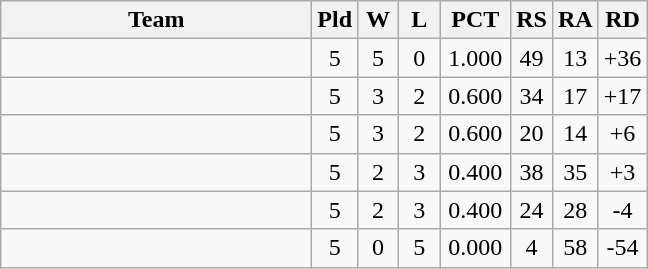<table class=wikitable style="text-align:center">
<tr>
<th width=200>Team</th>
<th width=20>Pld</th>
<th width=20>W</th>
<th width=20>L</th>
<th width=40>PCT</th>
<th width=20>RS</th>
<th width=20>RA</th>
<th width=20>RD</th>
</tr>
<tr>
<td align=left><strong></strong></td>
<td>5</td>
<td>5</td>
<td>0</td>
<td>1.000</td>
<td>49</td>
<td>13</td>
<td>+36</td>
</tr>
<tr>
<td align=left><strong></strong></td>
<td>5</td>
<td>3</td>
<td>2</td>
<td>0.600</td>
<td>34</td>
<td>17</td>
<td>+17</td>
</tr>
<tr>
<td align=left><strong></strong></td>
<td>5</td>
<td>3</td>
<td>2</td>
<td>0.600</td>
<td>20</td>
<td>14</td>
<td>+6</td>
</tr>
<tr>
<td align=left><strong></strong></td>
<td>5</td>
<td>2</td>
<td>3</td>
<td>0.400</td>
<td>38</td>
<td>35</td>
<td>+3</td>
</tr>
<tr>
<td align=left><strong></strong></td>
<td>5</td>
<td>2</td>
<td>3</td>
<td>0.400</td>
<td>24</td>
<td>28</td>
<td>-4</td>
</tr>
<tr>
<td align=left></td>
<td>5</td>
<td>0</td>
<td>5</td>
<td>0.000</td>
<td>4</td>
<td>58</td>
<td>-54</td>
</tr>
</table>
